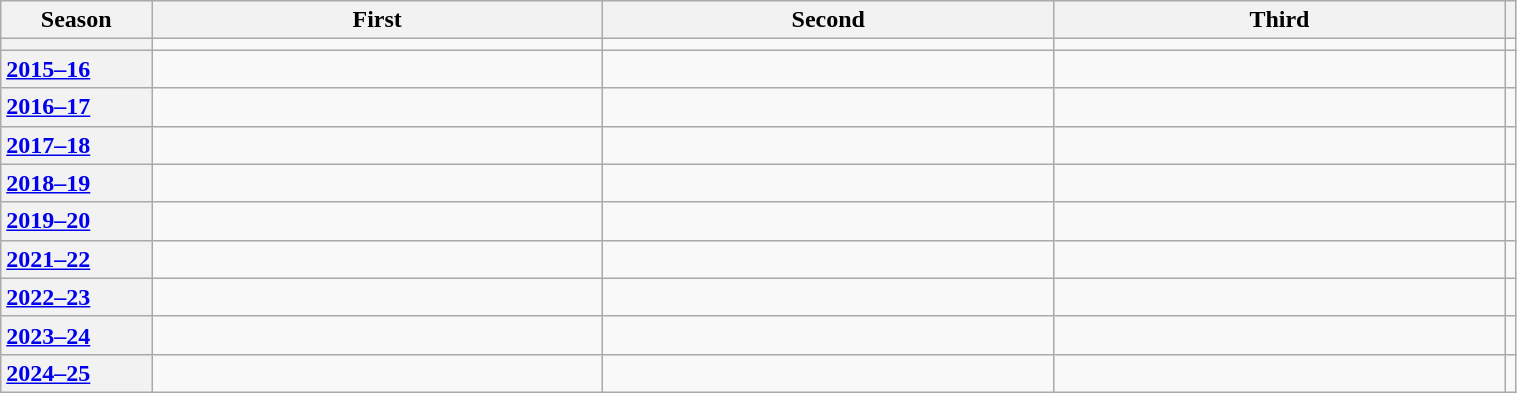<table class="wikitable unsortable" style="text-align:left; width:80%">
<tr>
<th scope="col" style="text-align:center; width:10%">Season</th>
<th scope="col" style="text-align:center; width:30%">First</th>
<th scope="col" style="text-align:center; width:30%">Second</th>
<th scope="col" style="text-align:center; width:30%">Third</th>
<th scope="col" style="text-align:center"></th>
</tr>
<tr>
<th scope="row" style="text-align:left"></th>
<td></td>
<td></td>
<td></td>
<td></td>
</tr>
<tr>
<th scope="row" style="text-align:left"><a href='#'>2015–16</a></th>
<td></td>
<td></td>
<td></td>
<td></td>
</tr>
<tr>
<th scope="row" style="text-align:left"><a href='#'>2016–17</a></th>
<td></td>
<td></td>
<td></td>
<td></td>
</tr>
<tr>
<th scope="row" style="text-align:left"><a href='#'>2017–18</a></th>
<td></td>
<td></td>
<td></td>
<td></td>
</tr>
<tr>
<th scope="row" style="text-align:left"><a href='#'>2018–19</a></th>
<td></td>
<td></td>
<td></td>
<td></td>
</tr>
<tr>
<th scope="row" style="text-align:left"><a href='#'>2019–20</a></th>
<td></td>
<td></td>
<td></td>
<td></td>
</tr>
<tr>
<th scope="row" style="text-align:left"><a href='#'>2021–22</a></th>
<td></td>
<td></td>
<td></td>
<td></td>
</tr>
<tr>
<th scope="row" style="text-align:left"><a href='#'>2022–23</a></th>
<td></td>
<td></td>
<td></td>
<td></td>
</tr>
<tr>
<th scope="row" style="text-align:left"><a href='#'>2023–24</a></th>
<td></td>
<td></td>
<td></td>
<td></td>
</tr>
<tr>
<th scope="row" style="text-align:left"><a href='#'>2024–25</a></th>
<td></td>
<td></td>
<td></td>
<td></td>
</tr>
</table>
